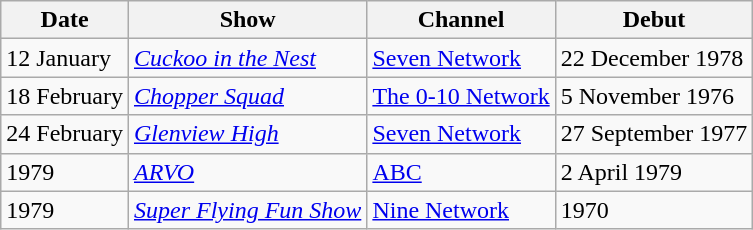<table class="wikitable">
<tr>
<th>Date</th>
<th>Show</th>
<th>Channel</th>
<th>Debut</th>
</tr>
<tr>
<td>12 January</td>
<td><em><a href='#'>Cuckoo in the Nest</a></em></td>
<td><a href='#'>Seven Network</a></td>
<td>22 December 1978</td>
</tr>
<tr>
<td>18 February</td>
<td><em><a href='#'>Chopper Squad</a></em></td>
<td><a href='#'>The 0-10 Network</a></td>
<td>5 November 1976</td>
</tr>
<tr>
<td>24 February</td>
<td><em><a href='#'>Glenview High</a></em></td>
<td><a href='#'>Seven Network</a></td>
<td>27 September 1977</td>
</tr>
<tr>
<td>1979</td>
<td><em><a href='#'>ARVO</a></em></td>
<td><a href='#'>ABC</a></td>
<td>2 April 1979</td>
</tr>
<tr>
<td>1979</td>
<td><em><a href='#'>Super Flying Fun Show</a></em></td>
<td><a href='#'>Nine Network</a></td>
<td>1970</td>
</tr>
</table>
